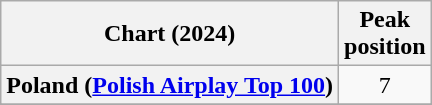<table class="wikitable sortable plainrowheaders" style="text-align:center">
<tr>
<th scope="col">Chart (2024)</th>
<th scope="col">Peak<br>position</th>
</tr>
<tr>
<th scope="row">Poland (<a href='#'>Polish Airplay Top 100</a>)</th>
<td>7</td>
</tr>
<tr>
</tr>
<tr>
</tr>
<tr>
</tr>
</table>
